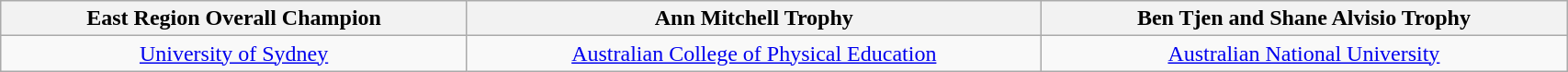<table class="wikitable unsortable" style="width:90%; font-size:100%; text-align:center;">
<tr>
<th><strong>East Region Overall Champion</strong></th>
<th><strong>Ann Mitchell Trophy</strong></th>
<th><strong>Ben Tjen and Shane Alvisio Trophy</strong></th>
</tr>
<tr>
<td><a href='#'>University of Sydney</a></td>
<td><a href='#'>Australian College of Physical Education</a></td>
<td><a href='#'>Australian National University</a></td>
</tr>
</table>
